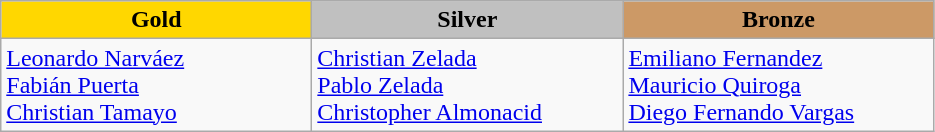<table class="wikitable" style="text-align:left">
<tr align="center">
<td width=200 bgcolor=gold><strong>Gold</strong></td>
<td width=200 bgcolor=silver><strong>Silver</strong></td>
<td width=200 bgcolor=CC9966><strong>Bronze</strong></td>
</tr>
<tr>
<td><a href='#'>Leonardo Narváez</a><br><a href='#'>Fabián Puerta</a><br><a href='#'>Christian Tamayo</a><br></td>
<td><a href='#'>Christian Zelada</a><br><a href='#'>Pablo Zelada</a><br><a href='#'>Christopher Almonacid</a><br></td>
<td><a href='#'>Emiliano Fernandez</a><br><a href='#'>Mauricio Quiroga</a><br><a href='#'>Diego Fernando Vargas</a><br></td>
</tr>
</table>
